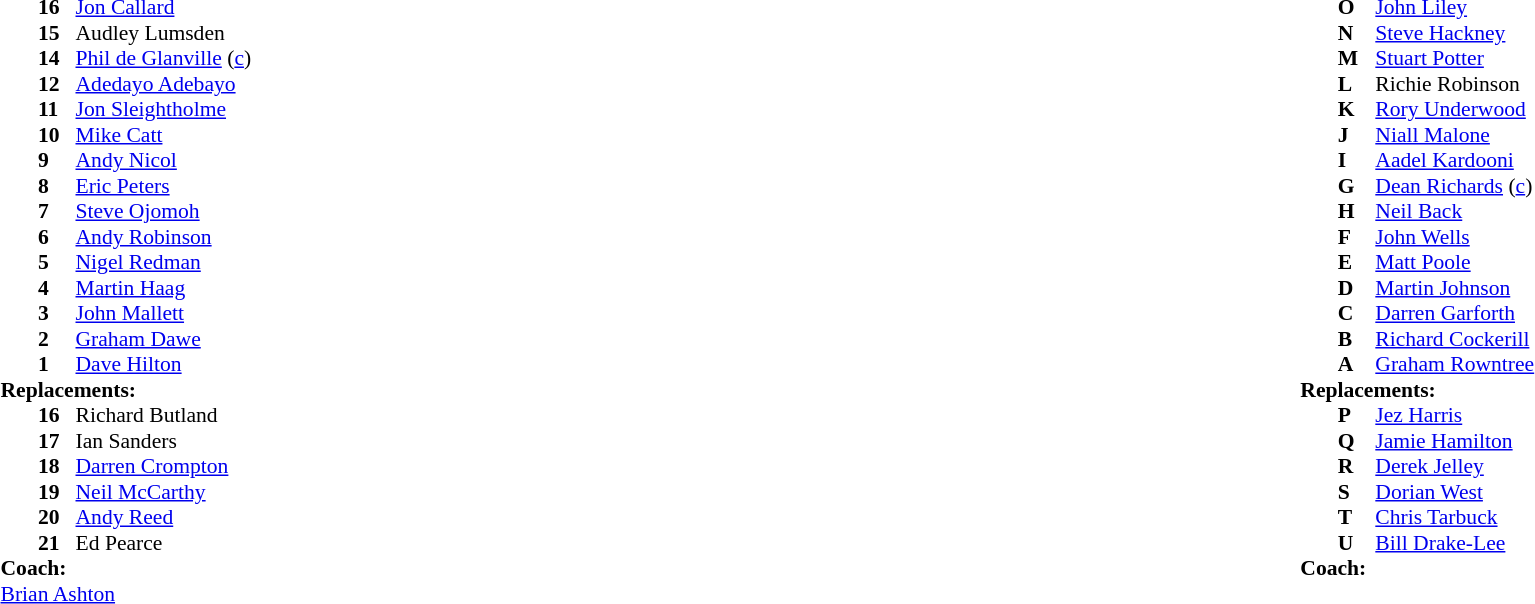<table width="100%">
<tr>
<td valign="top" width="50%"><br><table style="font-size: 90%" cellspacing="0" cellpadding="0">
<tr>
<th width="25"></th>
<th width="25"></th>
</tr>
<tr>
<td></td>
<td><strong>16</strong></td>
<td><a href='#'>Jon Callard</a></td>
</tr>
<tr>
<td></td>
<td><strong>15</strong></td>
<td>Audley Lumsden</td>
</tr>
<tr>
<td></td>
<td><strong>14</strong></td>
<td><a href='#'>Phil de Glanville</a> (<a href='#'>c</a>)</td>
</tr>
<tr>
<td></td>
<td><strong>12</strong></td>
<td><a href='#'>Adedayo Adebayo</a></td>
</tr>
<tr>
<td></td>
<td><strong>11</strong></td>
<td><a href='#'>Jon Sleightholme</a></td>
</tr>
<tr>
<td></td>
<td><strong>10</strong></td>
<td><a href='#'>Mike Catt</a></td>
</tr>
<tr>
<td></td>
<td><strong>9</strong></td>
<td><a href='#'>Andy Nicol</a></td>
</tr>
<tr>
<td></td>
<td><strong>8</strong></td>
<td><a href='#'>Eric Peters</a></td>
</tr>
<tr>
<td></td>
<td><strong>7</strong></td>
<td><a href='#'>Steve Ojomoh</a></td>
</tr>
<tr>
<td></td>
<td><strong>6</strong></td>
<td><a href='#'>Andy Robinson</a></td>
</tr>
<tr>
<td></td>
<td><strong>5</strong></td>
<td><a href='#'>Nigel Redman</a></td>
</tr>
<tr>
<td></td>
<td><strong>4</strong></td>
<td><a href='#'>Martin Haag</a></td>
</tr>
<tr>
<td></td>
<td><strong>3</strong></td>
<td><a href='#'>John Mallett</a></td>
</tr>
<tr>
<td></td>
<td><strong>2</strong></td>
<td><a href='#'>Graham Dawe</a></td>
</tr>
<tr>
<td></td>
<td><strong>1</strong></td>
<td><a href='#'>Dave Hilton</a></td>
</tr>
<tr>
<td colspan=3><strong>Replacements:</strong></td>
</tr>
<tr>
<td></td>
<td><strong>16</strong></td>
<td>Richard Butland</td>
</tr>
<tr>
<td></td>
<td><strong>17</strong></td>
<td>Ian Sanders</td>
</tr>
<tr>
<td></td>
<td><strong>18</strong></td>
<td><a href='#'>Darren Crompton</a></td>
</tr>
<tr>
<td></td>
<td><strong>19</strong></td>
<td><a href='#'>Neil McCarthy</a></td>
</tr>
<tr>
<td></td>
<td><strong>20</strong></td>
<td><a href='#'>Andy Reed</a></td>
</tr>
<tr>
<td></td>
<td><strong>21</strong></td>
<td>Ed Pearce</td>
</tr>
<tr>
<td colspan=3><strong>Coach:</strong></td>
</tr>
<tr>
<td colspan="4"><a href='#'>Brian Ashton</a></td>
</tr>
<tr>
<td colspan="4"></td>
</tr>
<tr>
<td colspan="4"></td>
</tr>
</table>
</td>
<td valign="top" width="50%"><br><table style="font-size: 90%" cellspacing="0" cellpadding="0" align="center">
<tr>
<th width="25"></th>
<th width="25"></th>
</tr>
<tr>
<td></td>
<td><strong>O</strong></td>
<td><a href='#'>John Liley</a></td>
</tr>
<tr>
<td></td>
<td><strong>N</strong></td>
<td><a href='#'>Steve Hackney</a></td>
</tr>
<tr>
<td></td>
<td><strong>M</strong></td>
<td><a href='#'>Stuart Potter</a></td>
</tr>
<tr>
<td></td>
<td><strong>L</strong></td>
<td>Richie Robinson</td>
</tr>
<tr>
<td></td>
<td><strong>K</strong></td>
<td><a href='#'>Rory Underwood</a></td>
</tr>
<tr>
<td></td>
<td><strong>J</strong></td>
<td><a href='#'>Niall Malone</a></td>
</tr>
<tr>
<td></td>
<td><strong>I</strong></td>
<td><a href='#'>Aadel Kardooni</a></td>
</tr>
<tr>
<td></td>
<td><strong>G</strong></td>
<td><a href='#'>Dean Richards</a> (<a href='#'>c</a>)</td>
</tr>
<tr>
<td></td>
<td><strong>H</strong></td>
<td><a href='#'>Neil Back</a></td>
</tr>
<tr>
<td></td>
<td><strong>F</strong></td>
<td><a href='#'>John Wells</a></td>
</tr>
<tr>
<td></td>
<td><strong>E</strong></td>
<td><a href='#'>Matt Poole</a></td>
</tr>
<tr>
<td></td>
<td><strong>D</strong></td>
<td><a href='#'>Martin Johnson</a></td>
</tr>
<tr>
<td></td>
<td><strong>C</strong></td>
<td><a href='#'>Darren Garforth</a></td>
</tr>
<tr>
<td></td>
<td><strong>B</strong></td>
<td><a href='#'>Richard Cockerill</a></td>
</tr>
<tr>
<td></td>
<td><strong>A</strong></td>
<td><a href='#'>Graham Rowntree</a></td>
</tr>
<tr>
<td colspan=3><strong>Replacements:</strong></td>
</tr>
<tr>
<td></td>
<td><strong>P</strong></td>
<td><a href='#'>Jez Harris</a></td>
</tr>
<tr>
<td></td>
<td><strong>Q</strong></td>
<td><a href='#'>Jamie Hamilton</a></td>
</tr>
<tr>
<td></td>
<td><strong>R</strong></td>
<td><a href='#'>Derek Jelley</a></td>
</tr>
<tr>
<td></td>
<td><strong>S</strong></td>
<td><a href='#'>Dorian West</a></td>
</tr>
<tr>
<td></td>
<td><strong>T</strong></td>
<td><a href='#'>Chris Tarbuck</a></td>
</tr>
<tr>
<td></td>
<td><strong>U</strong></td>
<td><a href='#'>Bill Drake-Lee</a></td>
</tr>
<tr>
<td colspan=3><strong>Coach:</strong></td>
</tr>
<tr>
<td colspan="4"></td>
</tr>
<tr>
</tr>
</table>
</td>
</tr>
</table>
